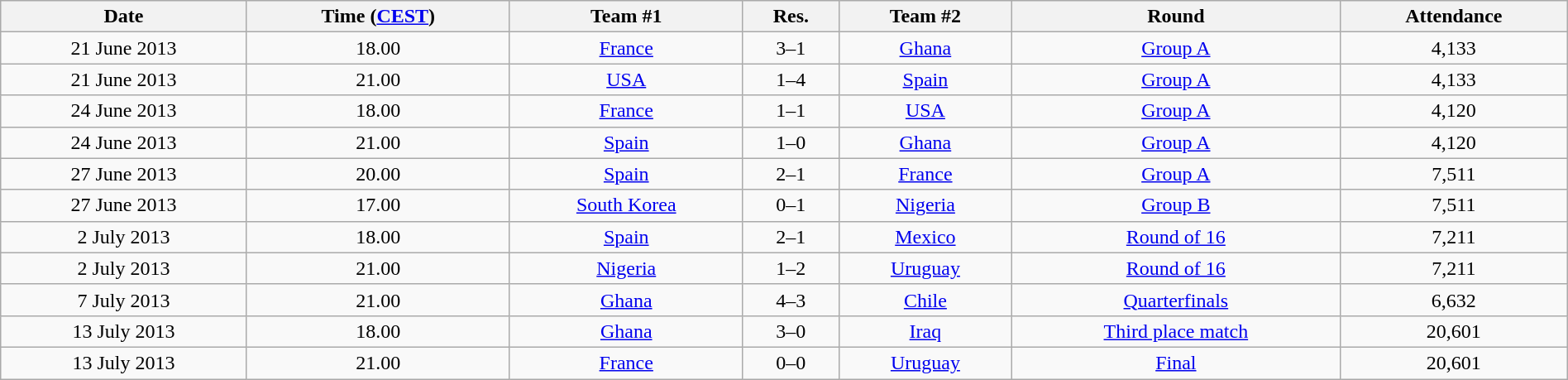<table class="wikitable" style="text-align:center; width:100%">
<tr>
<th>Date</th>
<th>Time (<a href='#'>CEST</a>)</th>
<th>Team #1</th>
<th>Res.</th>
<th>Team #2</th>
<th>Round</th>
<th>Attendance</th>
</tr>
<tr>
<td>21 June 2013</td>
<td>18.00</td>
<td> <a href='#'>France</a></td>
<td style="text-align:center;">3–1</td>
<td> <a href='#'>Ghana</a></td>
<td><a href='#'>Group A</a></td>
<td style="text-align:center;">4,133</td>
</tr>
<tr>
<td>21 June 2013</td>
<td>21.00</td>
<td> <a href='#'>USA</a></td>
<td style="text-align:center;">1–4</td>
<td> <a href='#'>Spain</a></td>
<td><a href='#'>Group A</a></td>
<td style="text-align:center;">4,133</td>
</tr>
<tr>
<td>24 June 2013</td>
<td>18.00</td>
<td> <a href='#'>France</a></td>
<td style="text-align:center;">1–1</td>
<td> <a href='#'>USA</a></td>
<td><a href='#'>Group A</a></td>
<td style="text-align:center;">4,120</td>
</tr>
<tr>
<td>24 June 2013</td>
<td>21.00</td>
<td> <a href='#'>Spain</a></td>
<td style="text-align:center;">1–0</td>
<td> <a href='#'>Ghana</a></td>
<td><a href='#'>Group A</a></td>
<td style="text-align:center;">4,120</td>
</tr>
<tr>
<td>27 June 2013</td>
<td>20.00</td>
<td> <a href='#'>Spain</a></td>
<td style="text-align:center;">2–1</td>
<td> <a href='#'>France</a></td>
<td><a href='#'>Group A</a></td>
<td style="text-align:center;">7,511</td>
</tr>
<tr>
<td>27 June 2013</td>
<td>17.00</td>
<td> <a href='#'>South Korea</a></td>
<td style="text-align:center;">0–1</td>
<td> <a href='#'>Nigeria</a></td>
<td><a href='#'>Group B</a></td>
<td style="text-align:center;">7,511</td>
</tr>
<tr>
<td>2 July 2013</td>
<td>18.00</td>
<td> <a href='#'>Spain</a></td>
<td style="text-align:center;">2–1</td>
<td> <a href='#'>Mexico</a></td>
<td><a href='#'>Round of 16</a></td>
<td style="text-align:center;">7,211</td>
</tr>
<tr>
<td>2 July 2013</td>
<td>21.00</td>
<td> <a href='#'>Nigeria</a></td>
<td style="text-align:center;">1–2</td>
<td> <a href='#'>Uruguay</a></td>
<td><a href='#'>Round of 16</a></td>
<td style="text-align:center;">7,211</td>
</tr>
<tr>
<td>7 July 2013</td>
<td>21.00</td>
<td> <a href='#'>Ghana</a></td>
<td style="text-align:center;">4–3</td>
<td> <a href='#'>Chile</a></td>
<td><a href='#'>Quarterfinals</a></td>
<td style="text-align:center;">6,632</td>
</tr>
<tr>
<td>13 July 2013</td>
<td>18.00</td>
<td> <a href='#'>Ghana</a></td>
<td style="text-align:center;">3–0</td>
<td> <a href='#'>Iraq</a></td>
<td><a href='#'>Third place match</a></td>
<td style="text-align:center;">20,601</td>
</tr>
<tr>
<td>13 July 2013</td>
<td>21.00</td>
<td> <a href='#'>France</a></td>
<td style="text-align:center;">0–0</td>
<td> <a href='#'>Uruguay</a></td>
<td><a href='#'>Final</a></td>
<td style="text-align:center;">20,601</td>
</tr>
</table>
